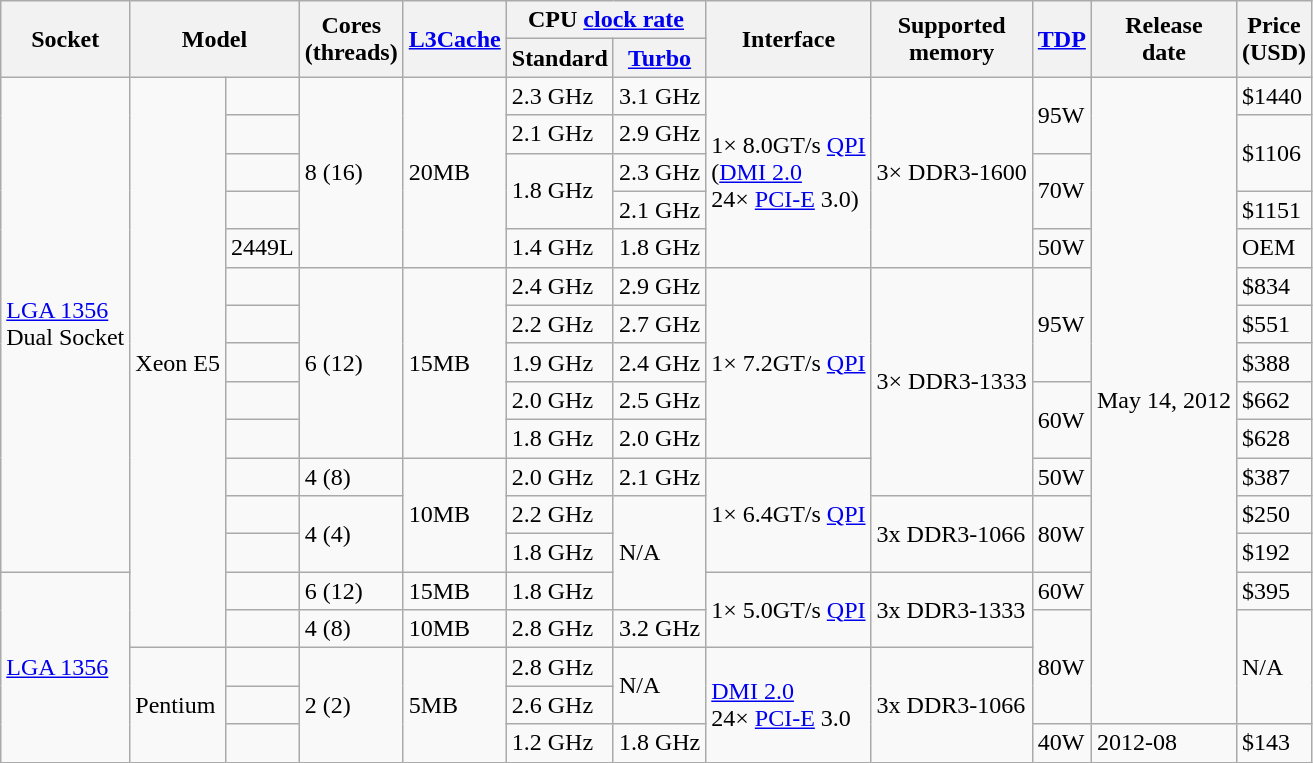<table class="wikitable">
<tr>
<th rowspan="2">Socket</th>
<th colspan="2" rowspan="2">Model</th>
<th rowspan="2">Cores<br>(threads)</th>
<th rowspan="2"><a href='#'>L3Cache</a></th>
<th colspan="2">CPU <a href='#'>clock rate</a></th>
<th rowspan="2">Interface</th>
<th rowspan="2">Supported<br>memory</th>
<th rowspan="2"><a href='#'>TDP</a></th>
<th rowspan="2">Release<br>date</th>
<th rowspan="2">Price<br>(USD)</th>
</tr>
<tr>
<th>Standard</th>
<th><a href='#'>Turbo</a></th>
</tr>
<tr>
<td rowspan="13"><a href='#'>LGA 1356</a><br>Dual Socket</td>
<td rowspan="15">Xeon E5</td>
<td></td>
<td rowspan="5">8 (16)</td>
<td rowspan="5">20MB</td>
<td>2.3 GHz</td>
<td>3.1 GHz</td>
<td rowspan="5">1× 8.0GT/s <a href='#'>QPI</a><br>(<a href='#'>DMI 2.0</a><br>24× <a href='#'>PCI-E</a> 3.0)</td>
<td rowspan="5">3× DDR3-1600</td>
<td rowspan="2">95W</td>
<td rowspan="17">May 14, 2012</td>
<td>$1440</td>
</tr>
<tr>
<td></td>
<td>2.1 GHz</td>
<td>2.9 GHz</td>
<td rowspan="2">$1106</td>
</tr>
<tr>
<td></td>
<td rowspan="2">1.8 GHz</td>
<td>2.3 GHz</td>
<td rowspan="2">70W</td>
</tr>
<tr>
<td></td>
<td>2.1 GHz</td>
<td>$1151</td>
</tr>
<tr>
<td>2449L</td>
<td>1.4 GHz</td>
<td>1.8 GHz</td>
<td>50W</td>
<td>OEM</td>
</tr>
<tr>
<td></td>
<td rowspan="5">6 (12)</td>
<td rowspan="5">15MB</td>
<td>2.4 GHz</td>
<td>2.9 GHz</td>
<td rowspan="5">1× 7.2GT/s <a href='#'>QPI</a></td>
<td rowspan="6">3× DDR3-1333</td>
<td rowspan="3">95W</td>
<td>$834</td>
</tr>
<tr>
<td></td>
<td>2.2 GHz</td>
<td>2.7 GHz</td>
<td>$551</td>
</tr>
<tr>
<td></td>
<td>1.9 GHz</td>
<td>2.4 GHz</td>
<td>$388</td>
</tr>
<tr>
<td></td>
<td>2.0 GHz</td>
<td>2.5 GHz</td>
<td rowspan="2">60W</td>
<td>$662</td>
</tr>
<tr>
<td></td>
<td>1.8 GHz</td>
<td>2.0 GHz</td>
<td>$628</td>
</tr>
<tr>
<td></td>
<td>4 (8)</td>
<td rowspan="3">10MB</td>
<td>2.0 GHz</td>
<td>2.1 GHz</td>
<td rowspan="3">1× 6.4GT/s <a href='#'>QPI</a></td>
<td>50W</td>
<td>$387</td>
</tr>
<tr>
<td></td>
<td rowspan="2">4 (4)</td>
<td>2.2 GHz</td>
<td rowspan="3">N/A</td>
<td rowspan="2">3x DDR3-1066</td>
<td rowspan="2">80W</td>
<td>$250</td>
</tr>
<tr>
<td></td>
<td>1.8 GHz</td>
<td>$192</td>
</tr>
<tr>
<td rowspan="5"><a href='#'>LGA 1356</a></td>
<td></td>
<td>6 (12)</td>
<td>15MB</td>
<td>1.8 GHz</td>
<td rowspan="2">1× 5.0GT/s <a href='#'>QPI</a></td>
<td rowspan="2">3x DDR3-1333</td>
<td>60W</td>
<td>$395</td>
</tr>
<tr>
<td></td>
<td>4 (8)</td>
<td>10MB</td>
<td>2.8 GHz</td>
<td>3.2 GHz</td>
<td rowspan="3">80W</td>
<td rowspan="3">N/A</td>
</tr>
<tr>
<td rowspan="3">Pentium</td>
<td></td>
<td rowspan="3">2 (2)</td>
<td rowspan="3">5MB</td>
<td>2.8 GHz</td>
<td rowspan="2">N/A</td>
<td rowspan="3"><a href='#'>DMI 2.0</a><br>24× <a href='#'>PCI-E</a> 3.0</td>
<td rowspan="3">3x DDR3-1066</td>
</tr>
<tr>
<td></td>
<td>2.6 GHz</td>
</tr>
<tr>
<td></td>
<td>1.2 GHz</td>
<td>1.8 GHz</td>
<td>40W</td>
<td>2012-08</td>
<td>$143</td>
</tr>
</table>
